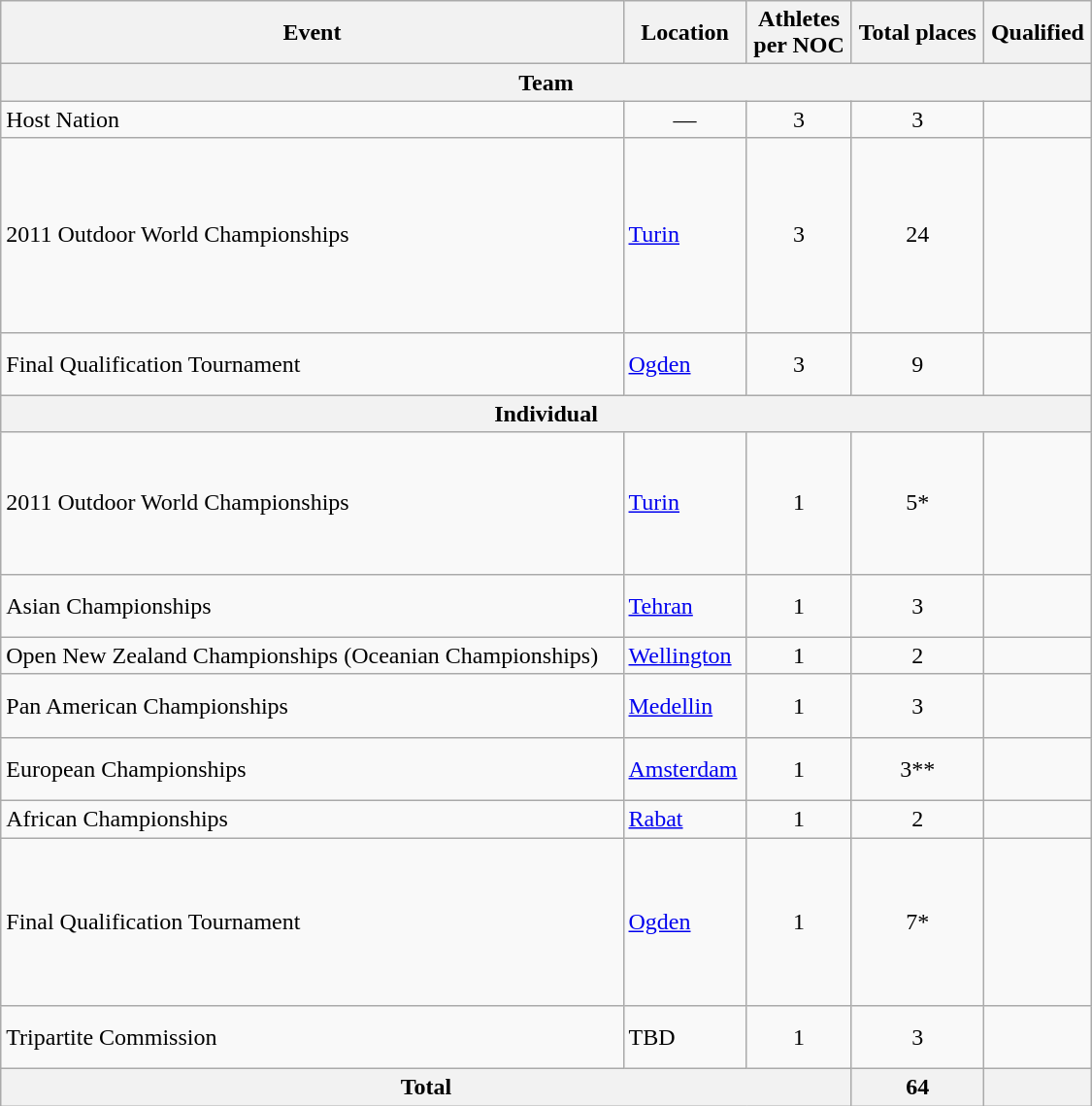<table class="wikitable" width=750>
<tr>
<th>Event</th>
<th>Location</th>
<th>Athletes<br> per NOC</th>
<th>Total places</th>
<th>Qualified</th>
</tr>
<tr>
<th colspan=5>Team</th>
</tr>
<tr>
<td>Host Nation</td>
<td align=center>—</td>
<td align="center">3</td>
<td align="center">3</td>
<td></td>
</tr>
<tr>
<td>2011 Outdoor World Championships</td>
<td> <a href='#'>Turin</a></td>
<td align="center">3</td>
<td align="center">24</td>
<td><br><br><br><br><br><br><br></td>
</tr>
<tr>
<td>Final Qualification Tournament</td>
<td> <a href='#'>Ogden</a></td>
<td align="center">3</td>
<td align="center">9</td>
<td><br><br></td>
</tr>
<tr>
<th colspan=5>Individual</th>
</tr>
<tr>
<td>2011 Outdoor World Championships</td>
<td> <a href='#'>Turin</a></td>
<td align="center">1</td>
<td align="center">5*</td>
<td><br><br><br> <br><br></td>
</tr>
<tr>
<td>Asian Championships</td>
<td> <a href='#'>Tehran</a></td>
<td align="center">1</td>
<td align="center">3</td>
<td><br><br></td>
</tr>
<tr>
<td>Open New Zealand Championships (Oceanian Championships)</td>
<td> <a href='#'>Wellington</a></td>
<td align="center">1</td>
<td align="center">2</td>
<td><br></td>
</tr>
<tr>
<td>Pan American Championships</td>
<td> <a href='#'>Medellin</a></td>
<td align="center">1</td>
<td align="center">3</td>
<td><br><br></td>
</tr>
<tr>
<td>European Championships</td>
<td> <a href='#'>Amsterdam</a></td>
<td align="center">1</td>
<td align="center">3**</td>
<td><br><br></td>
</tr>
<tr>
<td>African Championships</td>
<td> <a href='#'>Rabat</a></td>
<td align="center">1</td>
<td align="center">2</td>
<td><br></td>
</tr>
<tr>
<td>Final Qualification Tournament</td>
<td> <a href='#'>Ogden</a></td>
<td align="center">1</td>
<td align="center">7*</td>
<td><br><br><br><br><br><br></td>
</tr>
<tr>
<td>Tripartite Commission</td>
<td>TBD</td>
<td align="center">1</td>
<td align="center">3</td>
<td><br><br></td>
</tr>
<tr>
<th colspan=3>Total</th>
<th>64</th>
<th></th>
</tr>
</table>
